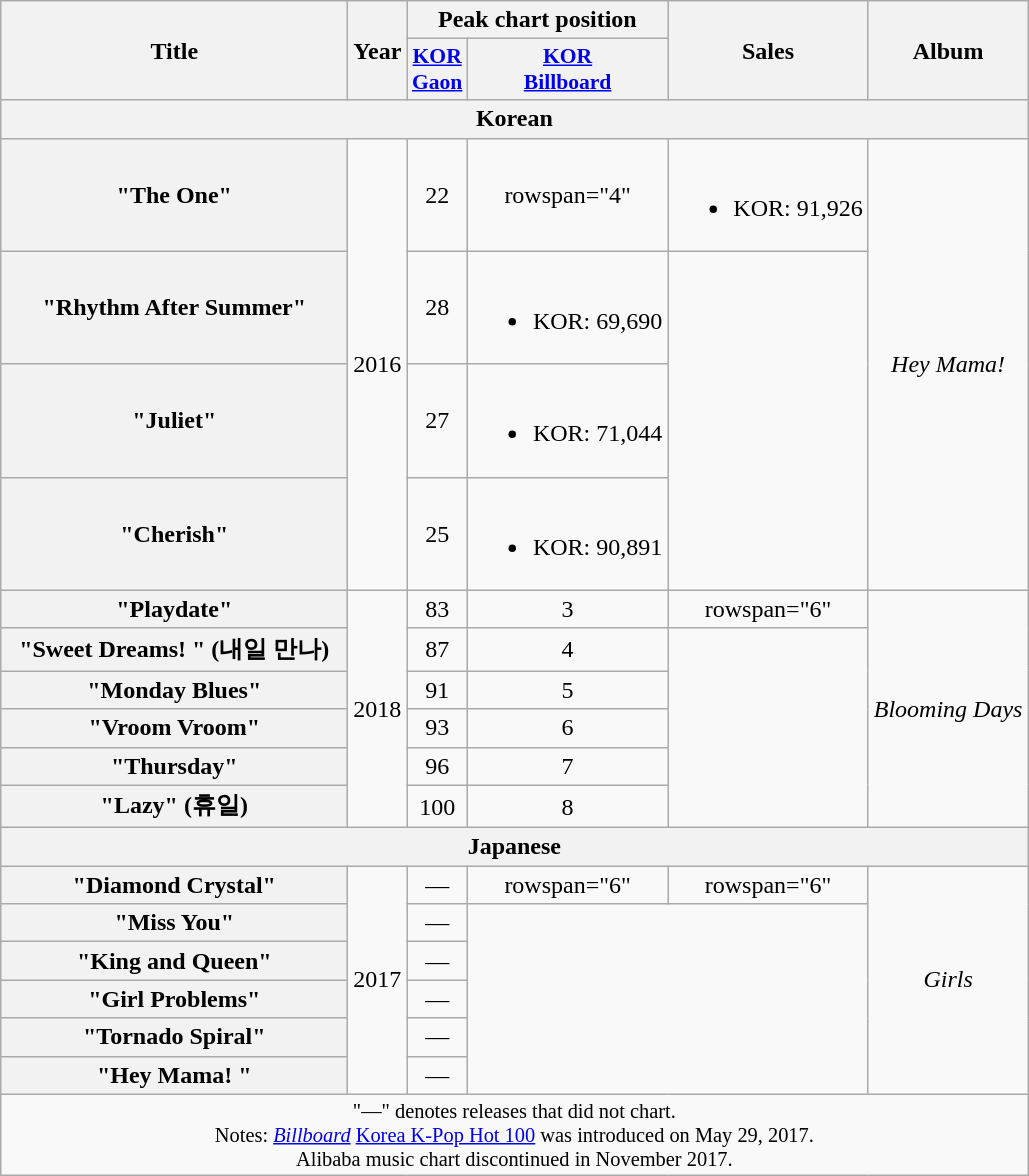<table class="wikitable plainrowheaders" style="text-align:center">
<tr>
<th rowspan="2" style="width:14em">Title</th>
<th rowspan="2">Year</th>
<th scope="col" colspan="2">Peak chart position</th>
<th rowspan="2">Sales</th>
<th rowspan="2">Album</th>
</tr>
<tr>
<th scope="col" style="font-size:90%"><a href='#'>KOR<br>Gaon</a><br></th>
<th scope="col" style="font-size:90%"><a href='#'>KOR<br>Billboard</a><br></th>
</tr>
<tr>
<th colspan="6">Korean</th>
</tr>
<tr>
<th scope="row">"The One"</th>
<td rowspan="4">2016</td>
<td>22</td>
<td>rowspan="4" </td>
<td><br><ul><li>KOR: 91,926</li></ul></td>
<td rowspan="4"><em>Hey Mama! </em></td>
</tr>
<tr>
<th scope="row">"Rhythm After Summer"</th>
<td>28</td>
<td><br><ul><li>KOR: 69,690</li></ul></td>
</tr>
<tr>
<th scope="row">"Juliet"</th>
<td>27</td>
<td><br><ul><li>KOR: 71,044</li></ul></td>
</tr>
<tr>
<th scope="row">"Cherish"</th>
<td>25</td>
<td><br><ul><li>KOR: 90,891</li></ul></td>
</tr>
<tr>
<th scope="row">"Playdate"</th>
<td rowspan="6">2018</td>
<td>83</td>
<td>3</td>
<td>rowspan="6" </td>
<td rowspan="6"><em>Blooming Days</em></td>
</tr>
<tr>
<th scope="row">"Sweet Dreams! " (내일 만나)</th>
<td>87</td>
<td>4</td>
</tr>
<tr>
<th scope="row">"Monday Blues"</th>
<td>91</td>
<td>5</td>
</tr>
<tr>
<th scope="row">"Vroom Vroom"</th>
<td>93</td>
<td>6</td>
</tr>
<tr>
<th scope="row">"Thursday"</th>
<td>96</td>
<td>7</td>
</tr>
<tr>
<th scope="row">"Lazy" (휴일)</th>
<td>100</td>
<td>8</td>
</tr>
<tr>
<th colspan="6">Japanese</th>
</tr>
<tr>
<th scope="row">"Diamond Crystal"</th>
<td rowspan="6">2017</td>
<td>—</td>
<td>rowspan="6" </td>
<td>rowspan="6" </td>
<td rowspan="6"><em>Girls</em></td>
</tr>
<tr>
<th scope="row">"Miss You"</th>
<td>—</td>
</tr>
<tr>
<th scope="row">"King and Queen"</th>
<td>—</td>
</tr>
<tr>
<th scope="row">"Girl Problems"</th>
<td>—</td>
</tr>
<tr>
<th scope="row">"Tornado Spiral"</th>
<td>—</td>
</tr>
<tr>
<th scope="row">"Hey Mama! "</th>
<td>—</td>
</tr>
<tr>
<td colspan="6" style="text-align:center; font-size:85%">"—" denotes releases that did not chart.<br>Notes: <em><a href='#'>Billboard</a></em> <a href='#'>Korea K-Pop Hot 100</a> was introduced on May 29, 2017.<br>Alibaba music chart discontinued in November 2017.</td>
</tr>
</table>
